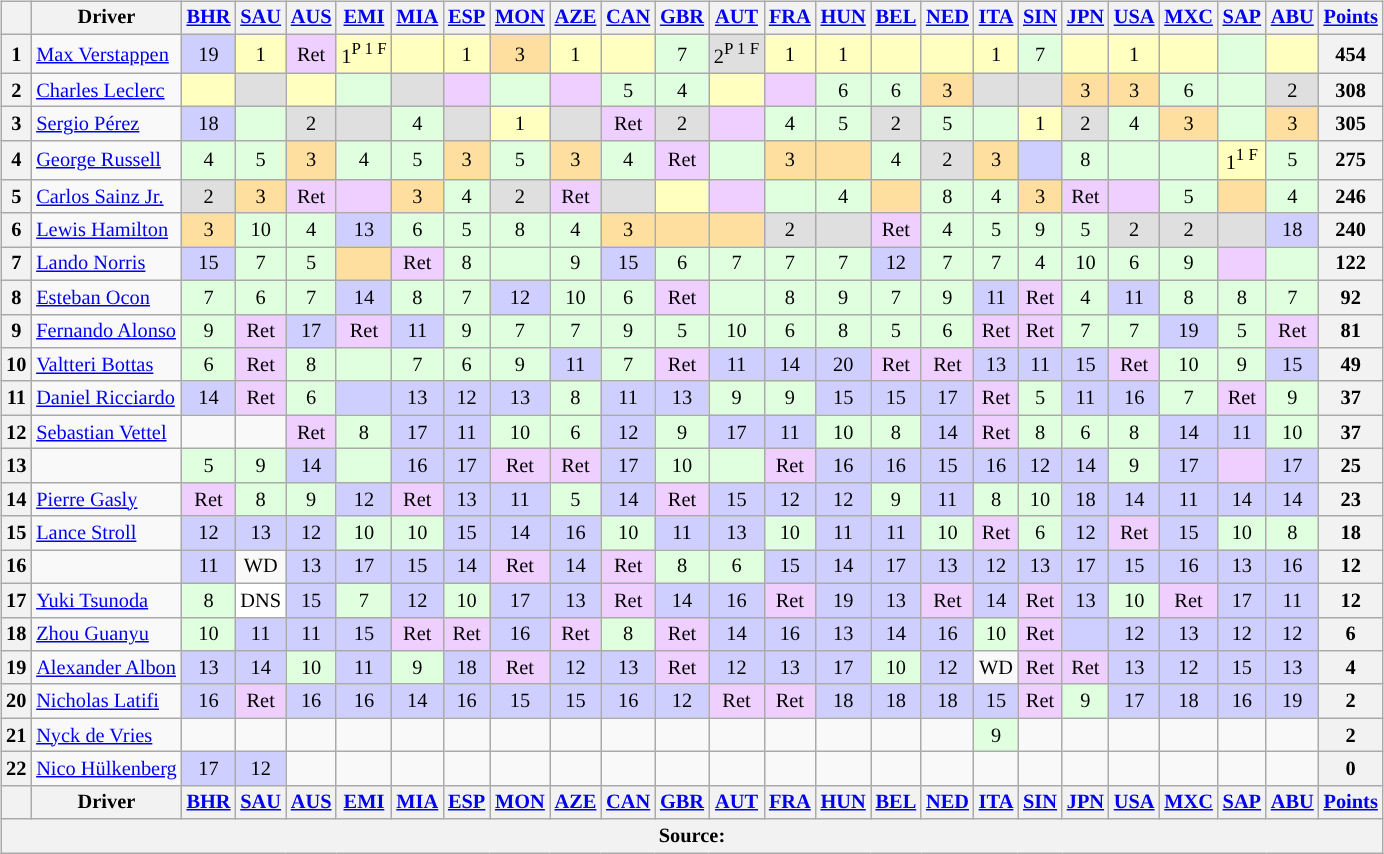<table>
<tr>
<td style="vertical-align:top; text-align:center"><br><table class="wikitable" style="font-size: 85%">
<tr>
<th style="vertical-align:middle"></th>
<th style="vertical-align:middle;background">Driver</th>
<th style="vertical-align:top"><a href='#'>BHR</a><br></th>
<th style="vertical-align:top"><a href='#'>SAU</a><br></th>
<th style="vertical-align:top"><a href='#'>AUS</a><br></th>
<th style="vertical-align:top"><a href='#'>EMI</a><br></th>
<th style="vertical-align:top"><a href='#'>MIA</a><br></th>
<th style="vertical-align:top"><a href='#'>ESP</a><br></th>
<th style="vertical-align:top"><a href='#'>MON</a><br></th>
<th style="vertical-align:top"><a href='#'>AZE</a><br></th>
<th style="vertical-align:top"><a href='#'>CAN</a><br></th>
<th style="vertical-align:top"><a href='#'>GBR</a><br></th>
<th style="vertical-align:top"><a href='#'>AUT</a><br></th>
<th style="vertical-align:top"><a href='#'>FRA</a><br></th>
<th style="vertical-align:top"><a href='#'>HUN</a><br></th>
<th style="vertical-align:top"><a href='#'>BEL</a><br></th>
<th style="vertical-align:top"><a href='#'>NED</a><br></th>
<th style="vertical-align:top"><a href='#'>ITA</a><br></th>
<th style="vertical-align:top"><a href='#'>SIN</a><br></th>
<th style="vertical-align:top"><a href='#'>JPN</a><br></th>
<th style="vertical-align:top"><a href='#'>USA</a><br></th>
<th style="vertical-align:top"><a href='#'>MXC</a><br></th>
<th style="vertical-align:top"><a href='#'>SAP</a><br></th>
<th style="vertical-align:top"><a href='#'>ABU</a><br></th>
<th style="vertical-align:middle"><a href='#'>Points</a></th>
</tr>
<tr>
<th>1</th>
<td style="text-align:left"> <a href='#'>Max Verstappen</a></td>
<td style="background:#CFCFFF">19</td>
<td style="background:#FFFFBF">1</td>
<td style="background:#EFCFFF">Ret</td>
<td style="background:#FFFFBF">1<span><sup>P 1 F</sup></span></td>
<td style="background:#FFFFBF"></td>
<td style="background:#FFFFBF">1</td>
<td style="background:#FFDF9F">3</td>
<td style="background:#FFFFBF">1</td>
<td style="background:#FFFFBF"></td>
<td style="background:#DFFFDF">7</td>
<td style="background:#DFDFDF">2<span><sup>P 1 F</sup></span></td>
<td style="background:#FFFFBF">1</td>
<td style="background:#FFFFBF">1</td>
<td style="background:#FFFFBF"></td>
<td style="background:#FFFFBF"></td>
<td style="background:#FFFFBF">1</td>
<td style="background:#DFFFDF">7</td>
<td style="background:#FFFFBF"></td>
<td style="background:#FFFFBF">1</td>
<td style="background:#FFFFBF"></td>
<td style="background:#DFFFDF"></td>
<td style="background:#FFFFBF"></td>
<th>454</th>
</tr>
<tr>
<th>2</th>
<td style="text-align:left"> <a href='#'>Charles Leclerc</a></td>
<td style="background:#FFFFBF"></td>
<td style="background:#DFDFDF"></td>
<td style="background:#FFFFBF"></td>
<td style="background:#DFFFDF"></td>
<td style="background:#DFDFDF"></td>
<td style="background:#EFCFFF"></td>
<td style="background:#DFFFDF"></td>
<td style="background:#EFCFFF"></td>
<td style="background:#DFFFDF">5</td>
<td style="background:#DFFFDF">4</td>
<td style="background:#FFFFBF"></td>
<td style="background:#EFCFFF"></td>
<td style="background:#DFFFDF">6</td>
<td style="background:#DFFFDF">6</td>
<td style="background:#FFDF9F">3</td>
<td style="background:#DFDFDF"></td>
<td style="background:#DFDFDF"></td>
<td style="background:#FFDF9F">3</td>
<td style="background:#FFDF9F">3</td>
<td style="background:#DFFFDF">6</td>
<td style="background:#DFFFDF"></td>
<td style="background:#DFDFDF">2</td>
<th>308</th>
</tr>
<tr>
<th>3</th>
<td style="text-align:left"> <a href='#'>Sergio Pérez</a></td>
<td style="background:#CFCFFF">18</td>
<td style="background:#DFFFDF"></td>
<td style="background:#DFDFDF">2</td>
<td style="background:#DFDFDF"></td>
<td style="background:#DFFFDF">4</td>
<td style="background:#DFDFDF"></td>
<td style="background:#FFFFBF">1</td>
<td style="background:#DFDFDF"></td>
<td style="background:#EFCFFF">Ret</td>
<td style="background:#DFDFDF">2</td>
<td style="background:#EFCFFF"></td>
<td style="background:#DFFFDF">4</td>
<td style="background:#DFFFDF">5</td>
<td style="background:#DFDFDF">2</td>
<td style="background:#DFFFDF">5</td>
<td style="background:#DFFFDF"></td>
<td style="background:#FFFFBF">1</td>
<td style="background:#DFDFDF">2</td>
<td style="background:#DFFFDF">4</td>
<td style="background:#FFDF9F">3</td>
<td style="background:#DFFFDF"></td>
<td style="background:#FFDF9F">3</td>
<th>305</th>
</tr>
<tr>
<th>4</th>
<td style="text-align:left"> <a href='#'>George Russell</a></td>
<td style="background:#DFFFDF">4</td>
<td style="background:#DFFFDF">5</td>
<td style="background:#FFDF9F">3</td>
<td style="background:#DFFFDF">4</td>
<td style="background:#DFFFDF">5</td>
<td style="background:#FFDF9F">3</td>
<td style="background:#DFFFDF">5</td>
<td style="background:#FFDF9F">3</td>
<td style="background:#DFFFDF">4</td>
<td style="background:#EFCFFF">Ret</td>
<td style="background:#DFFFDF"></td>
<td style="background:#FFDF9F">3</td>
<td style="background:#FFDF9F"></td>
<td style="background:#DFFFDF">4</td>
<td style="background:#DFDFDF">2</td>
<td style="background:#FFDF9F">3</td>
<td style="background:#CFCFFF"></td>
<td style="background:#DFFFDF">8</td>
<td style="background:#DFFFDF"></td>
<td style="background:#DFFFDF"></td>
<td style="background:#FFFFBF">1<span><sup>1 F</sup></span></td>
<td style="background:#DFFFDF">5</td>
<th>275</th>
</tr>
<tr>
<th>5</th>
<td style="text-align:left"> <a href='#'>Carlos Sainz Jr.</a></td>
<td style="background:#DFDFDF">2</td>
<td style="background:#FFDF9F">3</td>
<td style="background:#EFCFFF">Ret</td>
<td style="background:#EFCFFF"></td>
<td style="background:#FFDF9F">3</td>
<td style="background:#DFFFDF">4</td>
<td style="background:#DFDFDF">2</td>
<td style="background:#EFCFFF">Ret</td>
<td style="background:#DFDFDF"></td>
<td style="background:#FFFFBF"></td>
<td style="background:#EFCFFF"></td>
<td style="background:#DFFFDF"></td>
<td style="background:#DFFFDF">4</td>
<td style="background:#FFDF9F"></td>
<td style="background:#DFFFDF">8</td>
<td style="background:#DFFFDF">4</td>
<td style="background:#FFDF9F">3</td>
<td style="background:#EFCFFF">Ret</td>
<td style="background:#EFCFFF"></td>
<td style="background:#DFFFDF">5</td>
<td style="background:#FFDF9F"></td>
<td style="background:#DFFFDF">4</td>
<th>246</th>
</tr>
<tr>
<th>6</th>
<td style="text-align:left"> <a href='#'>Lewis Hamilton</a></td>
<td style="background:#FFDF9F">3</td>
<td style="background:#DFFFDF">10</td>
<td style="background:#DFFFDF">4</td>
<td style="background:#CFCFFF">13</td>
<td style="background:#DFFFDF">6</td>
<td style="background:#DFFFDF">5</td>
<td style="background:#DFFFDF">8</td>
<td style="background:#DFFFDF">4</td>
<td style="background:#FFDF9F">3</td>
<td style="background:#FFDF9F"></td>
<td style="background:#FFDF9F"></td>
<td style="background:#DFDFDF">2</td>
<td style="background:#DFDFDF"></td>
<td style="background:#EFCFFF">Ret</td>
<td style="background:#DFFFDF">4</td>
<td style="background:#DFFFDF">5</td>
<td style="background:#DFFFDF">9</td>
<td style="background:#DFFFDF">5</td>
<td style="background:#DFDFDF">2</td>
<td style="background:#DFDFDF">2</td>
<td style="background:#DFDFDF"></td>
<td style="background:#CFCFFF">18</td>
<th>240</th>
</tr>
<tr>
<th>7</th>
<td style="text-align:left"> <a href='#'>Lando Norris</a></td>
<td style="background:#CFCFFF">15</td>
<td style="background:#DFFFDF">7</td>
<td style="background:#DFFFDF">5</td>
<td style="background:#FFDF9F"></td>
<td style="background:#EFCFFF">Ret</td>
<td style="background:#DFFFDF">8</td>
<td style="background:#DFFFDF"></td>
<td style="background:#DFFFDF">9</td>
<td style="background:#CFCFFF">15</td>
<td style="background:#DFFFDF">6</td>
<td style="background:#DFFFDF">7</td>
<td style="background:#DFFFDF">7</td>
<td style="background:#DFFFDF">7</td>
<td style="background:#CFCFFF">12</td>
<td style="background:#DFFFDF">7</td>
<td style="background:#DFFFDF">7</td>
<td style="background:#DFFFDF">4</td>
<td style="background:#DFFFDF">10</td>
<td style="background:#DFFFDF">6</td>
<td style="background:#DFFFDF">9</td>
<td style="background:#EFCFFF"></td>
<td style="background:#DFFFDF"></td>
<th>122</th>
</tr>
<tr>
<th>8</th>
<td style="text-align:left"> <a href='#'>Esteban Ocon</a></td>
<td style="background:#DFFFDF">7</td>
<td style="background:#DFFFDF">6</td>
<td style="background:#DFFFDF">7</td>
<td style="background:#CFCFFF">14</td>
<td style="background:#DFFFDF">8</td>
<td style="background:#DFFFDF">7</td>
<td style="background:#CFCFFF">12</td>
<td style="background:#DFFFDF">10</td>
<td style="background:#DFFFDF">6</td>
<td style="background:#EFCFFF">Ret</td>
<td style="background:#DFFFDF"></td>
<td style="background:#DFFFDF">8</td>
<td style="background:#DFFFDF">9</td>
<td style="background:#DFFFDF">7</td>
<td style="background:#DFFFDF">9</td>
<td style="background:#CFCFFF">11</td>
<td style="background:#EFCFFF">Ret</td>
<td style="background:#DFFFDF">4</td>
<td style="background:#CFCFFF">11</td>
<td style="background:#DFFFDF">8</td>
<td style="background:#DFFFDF">8</td>
<td style="background:#DFFFDF">7</td>
<th>92</th>
</tr>
<tr>
<th>9</th>
<td style="text-align:left"> <a href='#'>Fernando Alonso</a></td>
<td style="background:#DFFFDF">9</td>
<td style="background:#EFCFFF">Ret</td>
<td style="background:#CFCFFF">17</td>
<td style="background:#EFCFFF">Ret</td>
<td style="background:#CFCFFF">11</td>
<td style="background:#DFFFDF">9</td>
<td style="background:#DFFFDF">7</td>
<td style="background:#DFFFDF">7</td>
<td style="background:#DFFFDF">9</td>
<td style="background:#DFFFDF">5</td>
<td style="background:#DFFFDF">10</td>
<td style="background:#DFFFDF">6</td>
<td style="background:#DFFFDF">8</td>
<td style="background:#DFFFDF">5</td>
<td style="background:#DFFFDF">6</td>
<td style="background:#EFCFFF">Ret</td>
<td style="background:#EFCFFF">Ret</td>
<td style="background:#DFFFDF">7</td>
<td style="background:#DFFFDF">7</td>
<td style="background:#CFCFFF">19</td>
<td style="background:#DFFFDF">5</td>
<td style="background:#EFCFFF">Ret</td>
<th>81</th>
</tr>
<tr>
<th>10</th>
<td style="text-align:left"> <a href='#'>Valtteri Bottas</a></td>
<td style="background:#DFFFDF">6</td>
<td style="background:#EFCFFF">Ret</td>
<td style="background:#DFFFDF">8</td>
<td style="background:#DFFFDF"></td>
<td style="background:#DFFFDF">7</td>
<td style="background:#DFFFDF">6</td>
<td style="background:#DFFFDF">9</td>
<td style="background:#CFCFFF">11</td>
<td style="background:#DFFFDF">7</td>
<td style="background:#EFCFFF">Ret</td>
<td style="background:#CFCFFF">11</td>
<td style="background:#CFCFFF">14</td>
<td style="background:#CFCFFF">20</td>
<td style="background:#EFCFFF">Ret</td>
<td style="background:#EFCFFF">Ret</td>
<td style="background:#CFCFFF">13</td>
<td style="background:#CFCFFF">11</td>
<td style="background:#CFCFFF">15</td>
<td style="background:#EFCFFF">Ret</td>
<td style="background:#DFFFDF">10</td>
<td style="background:#DFFFDF">9</td>
<td style="background:#CFCFFF">15</td>
<th>49</th>
</tr>
<tr>
<th>11</th>
<td style="text-align:left"> <a href='#'>Daniel Ricciardo</a></td>
<td style="background:#CFCFFF">14</td>
<td style="background:#EFCFFF">Ret</td>
<td style="background:#DFFFDF">6</td>
<td style="background:#CFCFFF"></td>
<td style="background:#CFCFFF">13</td>
<td style="background:#CFCFFF">12</td>
<td style="background:#CFCFFF">13</td>
<td style="background:#DFFFDF">8</td>
<td style="background:#CFCFFF">11</td>
<td style="background:#CFCFFF">13</td>
<td style="background:#DFFFDF">9</td>
<td style="background:#DFFFDF">9</td>
<td style="background:#CFCFFF">15</td>
<td style="background:#CFCFFF">15</td>
<td style="background:#CFCFFF">17</td>
<td style="background:#EFCFFF">Ret</td>
<td style="background:#DFFFDF">5</td>
<td style="background:#CFCFFF">11</td>
<td style="background:#CFCFFF">16</td>
<td style="background:#DFFFDF">7</td>
<td style="background:#EFCFFF">Ret</td>
<td style="background:#DFFFDF">9</td>
<th>37</th>
</tr>
<tr>
<th>12</th>
<td style="text-align:left"> <a href='#'>Sebastian Vettel</a></td>
<td></td>
<td></td>
<td style="background:#EFCFFF">Ret</td>
<td style="background:#DFFFDF">8</td>
<td style="background:#CFCFFF">17</td>
<td style="background:#CFCFFF">11</td>
<td style="background:#DFFFDF">10</td>
<td style="background:#DFFFDF">6</td>
<td style="background:#CFCFFF">12</td>
<td style="background:#DFFFDF">9</td>
<td style="background:#CFCFFF">17</td>
<td style="background:#CFCFFF">11</td>
<td style="background:#DFFFDF">10</td>
<td style="background:#DFFFDF">8</td>
<td style="background:#CFCFFF">14</td>
<td style="background:#EFCFFF">Ret</td>
<td style="background:#DFFFDF">8</td>
<td style="background:#DFFFDF">6</td>
<td style="background:#DFFFDF">8</td>
<td style="background:#CFCFFF">14</td>
<td style="background:#CFCFFF">11</td>
<td style="background:#DFFFDF">10</td>
<th>37</th>
</tr>
<tr>
<th>13</th>
<td style="text-align:left"></td>
<td style="background:#DFFFDF">5</td>
<td style="background:#DFFFDF">9</td>
<td style="background:#CFCFFF">14</td>
<td style="background:#DFFFDF"></td>
<td style="background:#CFCFFF">16</td>
<td style="background:#CFCFFF">17</td>
<td style="background:#EFCFFF">Ret</td>
<td style="background:#EFCFFF">Ret</td>
<td style="background:#CFCFFF">17</td>
<td style="background:#DFFFDF">10</td>
<td style="background:#DFFFDF"></td>
<td style="background:#EFCFFF">Ret</td>
<td style="background:#CFCFFF">16</td>
<td style="background:#CFCFFF">16</td>
<td style="background:#CFCFFF">15</td>
<td style="background:#CFCFFF">16</td>
<td style="background:#CFCFFF">12</td>
<td style="background:#CFCFFF">14</td>
<td style="background:#DFFFDF">9</td>
<td style="background:#CFCFFF">17</td>
<td style="background:#EFCFFF"></td>
<td style="background:#CFCFFF">17</td>
<th>25</th>
</tr>
<tr>
<th>14</th>
<td style="text-align:left"> <a href='#'>Pierre Gasly</a></td>
<td style="background:#EFCFFF">Ret</td>
<td style="background:#DFFFDF">8</td>
<td style="background:#DFFFDF">9</td>
<td style="background:#CFCFFF">12</td>
<td style="background:#EFCFFF">Ret</td>
<td style="background:#CFCFFF">13</td>
<td style="background:#CFCFFF">11</td>
<td style="background:#DFFFDF">5</td>
<td style="background:#CFCFFF">14</td>
<td style="background:#EFCFFF">Ret</td>
<td style="background:#CFCFFF">15</td>
<td style="background:#CFCFFF">12</td>
<td style="background:#CFCFFF">12</td>
<td style="background:#DFFFDF">9</td>
<td style="background:#CFCFFF">11</td>
<td style="background:#DFFFDF">8</td>
<td style="background:#DFFFDF">10</td>
<td style="background:#CFCFFF">18</td>
<td style="background:#CFCFFF">14</td>
<td style="background:#CFCFFF">11</td>
<td style="background:#CFCFFF">14</td>
<td style="background:#CFCFFF">14</td>
<th>23</th>
</tr>
<tr>
<th>15</th>
<td style="text-align:left"> <a href='#'>Lance Stroll</a></td>
<td style="background:#CFCFFF">12</td>
<td style="background:#CFCFFF">13</td>
<td style="background:#CFCFFF">12</td>
<td style="background:#DFFFDF">10</td>
<td style="background:#DFFFDF">10</td>
<td style="background:#CFCFFF">15</td>
<td style="background:#CFCFFF">14</td>
<td style="background:#CFCFFF">16</td>
<td style="background:#DFFFDF">10</td>
<td style="background:#CFCFFF">11</td>
<td style="background:#CFCFFF">13</td>
<td style="background:#DFFFDF">10</td>
<td style="background:#CFCFFF">11</td>
<td style="background:#CFCFFF">11</td>
<td style="background:#DFFFDF">10</td>
<td style="background:#EFCFFF">Ret</td>
<td style="background:#DFFFDF">6</td>
<td style="background:#CFCFFF">12</td>
<td style="background:#EFCFFF">Ret</td>
<td style="background:#CFCFFF">15</td>
<td style="background:#DFFFDF">10</td>
<td style="background:#DFFFDF">8</td>
<th>18</th>
</tr>
<tr>
<th>16</th>
<td style="text-align:left"></td>
<td style="background:#CFCFFF">11</td>
<td>WD</td>
<td style="background:#CFCFFF">13</td>
<td style="background:#CFCFFF">17</td>
<td style="background:#CFCFFF">15</td>
<td style="background:#CFCFFF">14</td>
<td style="background:#EFCFFF">Ret</td>
<td style="background:#CFCFFF">14</td>
<td style="background:#EFCFFF">Ret</td>
<td style="background:#DFFFDF">8</td>
<td style="background:#DFFFDF">6</td>
<td style="background:#CFCFFF">15</td>
<td style="background:#CFCFFF">14</td>
<td style="background:#CFCFFF">17</td>
<td style="background:#CFCFFF">13</td>
<td style="background:#CFCFFF">12</td>
<td style="background:#CFCFFF">13</td>
<td style="background:#CFCFFF">17</td>
<td style="background:#CFCFFF">15</td>
<td style="background:#CFCFFF">16</td>
<td style="background:#CFCFFF">13</td>
<td style="background:#CFCFFF">16</td>
<th>12</th>
</tr>
<tr>
<th>17</th>
<td style="text-align:left"> <a href='#'>Yuki Tsunoda</a></td>
<td style="background:#DFFFDF">8</td>
<td style="background:#FFFFFF">DNS</td>
<td style="background:#CFCFFF">15</td>
<td style="background:#DFFFDF">7</td>
<td style="background:#CFCFFF">12</td>
<td style="background:#DFFFDF">10</td>
<td style="background:#CFCFFF">17</td>
<td style="background:#CFCFFF">13</td>
<td style="background:#EFCFFF">Ret</td>
<td style="background:#CFCFFF">14</td>
<td style="background:#CFCFFF">16</td>
<td style="background:#EFCFFF">Ret</td>
<td style="background:#CFCFFF">19</td>
<td style="background:#CFCFFF">13</td>
<td style="background:#EFCFFF">Ret</td>
<td style="background:#CFCFFF">14</td>
<td style="background:#EFCFFF">Ret</td>
<td style="background:#CFCFFF">13</td>
<td style="background:#DFFFDF">10</td>
<td style="background:#EFCFFF">Ret</td>
<td style="background:#CFCFFF">17</td>
<td style="background:#CFCFFF">11</td>
<th>12</th>
</tr>
<tr>
<th>18</th>
<td style="text-align:left"> <a href='#'>Zhou Guanyu</a></td>
<td style="background:#DFFFDF">10</td>
<td style="background:#CFCFFF">11</td>
<td style="background:#CFCFFF">11</td>
<td style="background:#CFCFFF">15</td>
<td style="background:#EFCFFF">Ret</td>
<td style="background:#EFCFFF">Ret</td>
<td style="background:#CFCFFF">16</td>
<td style="background:#EFCFFF">Ret</td>
<td style="background:#DFFFDF">8</td>
<td style="background:#EFCFFF">Ret</td>
<td style="background:#CFCFFF">14</td>
<td style="background:#CFCFFF">16</td>
<td style="background:#CFCFFF">13</td>
<td style="background:#CFCFFF">14</td>
<td style="background:#CFCFFF">16</td>
<td style="background:#DFFFDF">10</td>
<td style="background:#EFCFFF">Ret</td>
<td style="background:#CFCFFF"></td>
<td style="background:#CFCFFF">12</td>
<td style="background:#CFCFFF">13</td>
<td style="background:#CFCFFF">12</td>
<td style="background:#CFCFFF">12</td>
<th>6</th>
</tr>
<tr>
<th>19</th>
<td style="text-align:left"> <a href='#'>Alexander Albon</a></td>
<td style="background:#CFCFFF">13</td>
<td style="background:#CFCFFF">14</td>
<td style="background:#DFFFDF">10</td>
<td style="background:#CFCFFF">11</td>
<td style="background:#DFFFDF">9</td>
<td style="background:#CFCFFF">18</td>
<td style="background:#EFCFFF">Ret</td>
<td style="background:#CFCFFF">12</td>
<td style="background:#CFCFFF">13</td>
<td style="background:#EFCFFF">Ret</td>
<td style="background:#CFCFFF">12</td>
<td style="background:#CFCFFF">13</td>
<td style="background:#CFCFFF">17</td>
<td style="background:#DFFFDF">10</td>
<td style="background:#CFCFFF">12</td>
<td>WD</td>
<td style="background:#EFCFFF">Ret</td>
<td style="background:#EFCFFF">Ret</td>
<td style="background:#CFCFFF">13</td>
<td style="background:#CFCFFF">12</td>
<td style="background:#CFCFFF">15</td>
<td style="background:#CFCFFF">13</td>
<th>4</th>
</tr>
<tr>
<th>20</th>
<td style="text-align:left"> <a href='#'>Nicholas Latifi</a></td>
<td style="background:#CFCFFF">16</td>
<td style="background:#EFCFFF">Ret</td>
<td style="background:#CFCFFF">16</td>
<td style="background:#CFCFFF">16</td>
<td style="background:#CFCFFF">14</td>
<td style="background:#CFCFFF">16</td>
<td style="background:#CFCFFF">15</td>
<td style="background:#CFCFFF">15</td>
<td style="background:#CFCFFF">16</td>
<td style="background:#CFCFFF">12</td>
<td style="background:#EFCFFF">Ret</td>
<td style="background:#EFCFFF">Ret</td>
<td style="background:#CFCFFF">18</td>
<td style="background:#CFCFFF">18</td>
<td style="background:#CFCFFF">18</td>
<td style="background:#CFCFFF">15</td>
<td style="background:#EFCFFF">Ret</td>
<td style="background:#DFFFDF">9</td>
<td style="background:#CFCFFF">17</td>
<td style="background:#CFCFFF">18</td>
<td style="background:#CFCFFF">16</td>
<td style="background:#CFCFFF">19</td>
<th>2</th>
</tr>
<tr>
<th>21</th>
<td style="text-align:left"> <a href='#'>Nyck de Vries</a></td>
<td></td>
<td></td>
<td></td>
<td></td>
<td></td>
<td></td>
<td></td>
<td></td>
<td></td>
<td></td>
<td></td>
<td></td>
<td></td>
<td></td>
<td></td>
<td style="background:#DFFFDF">9</td>
<td></td>
<td></td>
<td></td>
<td></td>
<td></td>
<td></td>
<th>2</th>
</tr>
<tr>
<th>22</th>
<td style="text-align:left"> <a href='#'>Nico Hülkenberg</a></td>
<td style="background:#CFCFFF">17</td>
<td style="background:#CFCFFF">12</td>
<td></td>
<td></td>
<td></td>
<td></td>
<td></td>
<td></td>
<td></td>
<td></td>
<td></td>
<td></td>
<td></td>
<td></td>
<td></td>
<td></td>
<td></td>
<td></td>
<td></td>
<td></td>
<td></td>
<td></td>
<th>0</th>
</tr>
<tr>
<th style="vertical-align:middle"></th>
<th style="vertical-align:middle">Driver</th>
<th style="vertical-align:top"><a href='#'>BHR</a><br></th>
<th style="vertical-align:top"><a href='#'>SAU</a><br></th>
<th style="vertical-align:top"><a href='#'>AUS</a><br></th>
<th style="vertical-align:top"><a href='#'>EMI</a><br></th>
<th style="vertical-align:top"><a href='#'>MIA</a><br></th>
<th style="vertical-align:top"><a href='#'>ESP</a><br></th>
<th style="vertical-align:top"><a href='#'>MON</a><br></th>
<th style="vertical-align:top"><a href='#'>AZE</a><br></th>
<th style="vertical-align:top"><a href='#'>CAN</a><br></th>
<th style="vertical-align:top"><a href='#'>GBR</a><br></th>
<th style="vertical-align:top"><a href='#'>AUT</a><br></th>
<th style="vertical-align:top"><a href='#'>FRA</a><br></th>
<th style="vertical-align:top"><a href='#'>HUN</a><br></th>
<th style="vertical-align:top"><a href='#'>BEL</a><br></th>
<th style="vertical-align:top"><a href='#'>NED</a><br></th>
<th style="vertical-align:top"><a href='#'>ITA</a><br></th>
<th style="vertical-align:top"><a href='#'>SIN</a><br></th>
<th style="vertical-align:top"><a href='#'>JPN</a><br></th>
<th style="vertical-align:top"><a href='#'>USA</a><br></th>
<th style="vertical-align:top"><a href='#'>MXC</a><br></th>
<th style="vertical-align:top"><a href='#'>SAP</a><br></th>
<th style="vertical-align:top"><a href='#'>ABU</a><br></th>
<th><a href='#'>Points</a></th>
</tr>
<tr>
<th colspan="25">Source:</th>
</tr>
</table>
</td>
<td style="vertical-align:top"><br></td>
</tr>
</table>
